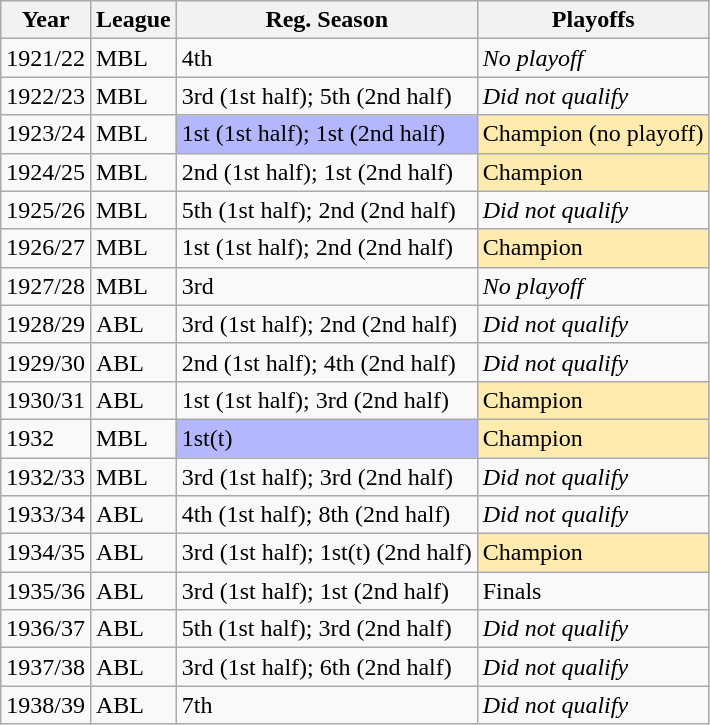<table class="wikitable">
<tr>
<th>Year</th>
<th>League</th>
<th>Reg. Season</th>
<th>Playoffs</th>
</tr>
<tr>
<td>1921/22</td>
<td>MBL</td>
<td>4th</td>
<td><em>No playoff</em></td>
</tr>
<tr>
<td>1922/23</td>
<td>MBL</td>
<td>3rd (1st half); 5th (2nd half)</td>
<td><em>Did not qualify</em></td>
</tr>
<tr>
<td>1923/24</td>
<td>MBL</td>
<td bgcolor="B3B7FF">1st (1st half); 1st (2nd half)</td>
<td bgcolor="FFEBAD">Champion (no playoff)</td>
</tr>
<tr>
<td>1924/25</td>
<td>MBL</td>
<td>2nd (1st half); 1st (2nd half)</td>
<td bgcolor="FFEBAD">Champion</td>
</tr>
<tr>
<td>1925/26</td>
<td>MBL</td>
<td>5th (1st half); 2nd (2nd half)</td>
<td><em>Did not qualify</em></td>
</tr>
<tr>
<td>1926/27</td>
<td>MBL</td>
<td>1st (1st half); 2nd (2nd half)</td>
<td bgcolor="FFEBAD">Champion</td>
</tr>
<tr>
<td>1927/28</td>
<td>MBL</td>
<td>3rd</td>
<td><em>No playoff</em></td>
</tr>
<tr>
<td>1928/29</td>
<td>ABL</td>
<td>3rd (1st half); 2nd (2nd half)</td>
<td><em>Did not qualify</em></td>
</tr>
<tr>
<td>1929/30</td>
<td>ABL</td>
<td>2nd (1st half); 4th (2nd half)</td>
<td><em>Did not qualify</em></td>
</tr>
<tr>
<td>1930/31</td>
<td>ABL</td>
<td>1st (1st half); 3rd (2nd half)</td>
<td bgcolor="FFEBAD">Champion</td>
</tr>
<tr>
<td>1932</td>
<td>MBL</td>
<td bgcolor="B3B7FF">1st(t)</td>
<td bgcolor="FFEBAD">Champion</td>
</tr>
<tr>
<td>1932/33</td>
<td>MBL</td>
<td>3rd (1st half); 3rd (2nd half)</td>
<td><em>Did not qualify</em></td>
</tr>
<tr>
<td>1933/34</td>
<td>ABL</td>
<td>4th (1st half); 8th (2nd half)</td>
<td><em>Did not qualify</em></td>
</tr>
<tr>
<td>1934/35</td>
<td>ABL</td>
<td>3rd (1st half); 1st(t) (2nd half)</td>
<td bgcolor="FFEBAD">Champion</td>
</tr>
<tr>
<td>1935/36</td>
<td>ABL</td>
<td>3rd (1st half); 1st (2nd half)</td>
<td>Finals</td>
</tr>
<tr>
<td>1936/37</td>
<td>ABL</td>
<td>5th (1st half); 3rd (2nd half)</td>
<td><em>Did not qualify</em></td>
</tr>
<tr>
<td>1937/38</td>
<td>ABL</td>
<td>3rd (1st half); 6th (2nd half)</td>
<td><em>Did not qualify</em></td>
</tr>
<tr>
<td>1938/39</td>
<td>ABL</td>
<td>7th</td>
<td><em>Did not qualify</em></td>
</tr>
</table>
